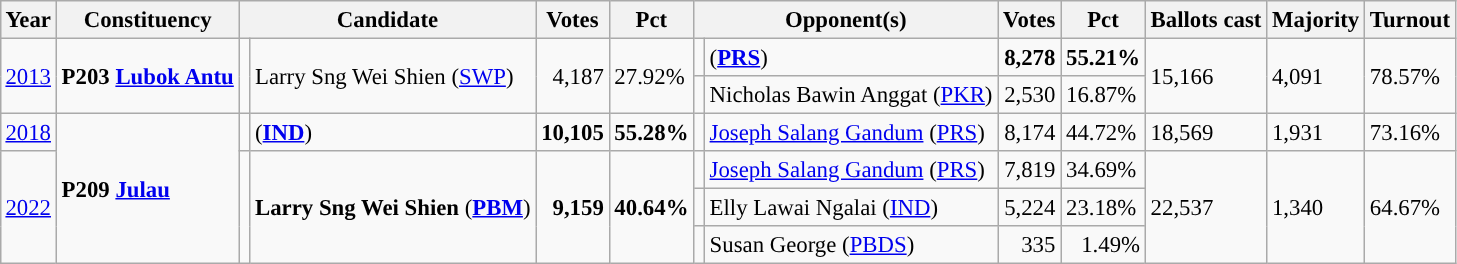<table class="wikitable" style="margin:0.5em ; font-size:95%">
<tr>
<th>Year</th>
<th>Constituency</th>
<th colspan=2>Candidate</th>
<th>Votes</th>
<th>Pct</th>
<th colspan=2>Opponent(s)</th>
<th>Votes</th>
<th>Pct</th>
<th>Ballots cast</th>
<th>Majority</th>
<th>Turnout</th>
</tr>
<tr>
<td rowspan="2"><a href='#'>2013</a></td>
<td rowspan="2"><strong>P203 <a href='#'>Lubok Antu</a></strong></td>
<td rowspan="2" bgcolor=></td>
<td rowspan="2">Larry Sng Wei Shien (<a href='#'>SWP</a>)</td>
<td rowspan="2" align="right">4,187</td>
<td rowspan="2">27.92%</td>
<td></td>
<td> (<a href='#'><strong>PRS</strong></a>)</td>
<td align="right"><strong>8,278</strong></td>
<td><strong>55.21%</strong></td>
<td rowspan="2">15,166</td>
<td rowspan="2">4,091</td>
<td rowspan="2">78.57%</td>
</tr>
<tr>
<td></td>
<td>Nicholas Bawin Anggat (<a href='#'>PKR</a>)</td>
<td align="right">2,530</td>
<td>16.87%</td>
</tr>
<tr>
<td><a href='#'>2018</a></td>
<td rowspan="4"><strong>P209 <a href='#'>Julau</a></strong></td>
<td></td>
<td> (<a href='#'><strong>IND</strong></a>)</td>
<td align="right"><strong>10,105</strong></td>
<td><strong>55.28%</strong></td>
<td></td>
<td><a href='#'>Joseph Salang Gandum</a> (<a href='#'>PRS</a>)</td>
<td align="right">8,174</td>
<td>44.72%</td>
<td>18,569</td>
<td>1,931</td>
<td>73.16%</td>
</tr>
<tr>
<td rowspan="3"><a href='#'>2022</a></td>
<td rowspan="3"></td>
<td rowspan="3"><strong>Larry Sng Wei Shien</strong> (<a href='#'><strong>PBM</strong></a>)</td>
<td rowspan="3" align=right><strong>9,159</strong></td>
<td rowspan="3"><strong>40.64%</strong></td>
<td></td>
<td><a href='#'>Joseph Salang Gandum</a> (<a href='#'>PRS</a>)</td>
<td align=right>7,819</td>
<td>34.69%</td>
<td rowspan="3">22,537</td>
<td rowspan="3">1,340</td>
<td rowspan="3">64.67%</td>
</tr>
<tr>
<td></td>
<td>Elly Lawai Ngalai (<a href='#'>IND</a>)</td>
<td align=right>5,224</td>
<td>23.18%</td>
</tr>
<tr>
<td></td>
<td>Susan George (<a href='#'>PBDS</a>)</td>
<td align=right>335</td>
<td align=right>1.49%</td>
</tr>
</table>
